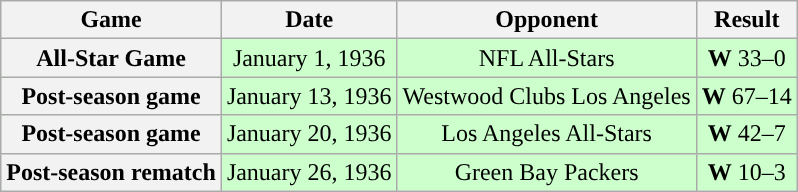<table class="wikitable" style="text-align:center">
<tr>
<th>Game</th>
<th>Date</th>
<th>Opponent</th>
<th>Result</th>
</tr>
<tr style="background:#cfc">
<th>All-Star Game</th>
<td>January 1, 1936</td>
<td>NFL All-Stars</td>
<td><strong>W</strong> 33–0</td>
</tr>
<tr style="background:#cfc">
<th>Post-season game</th>
<td>January 13, 1936</td>
<td>Westwood Clubs Los Angeles</td>
<td><strong>W</strong> 67–14</td>
</tr>
<tr style="background:#cfc">
<th>Post-season game</th>
<td>January 20, 1936</td>
<td>Los Angeles All-Stars</td>
<td><strong>W</strong> 42–7</td>
</tr>
<tr style="background:#cfc">
<th>Post-season rematch</th>
<td>January 26, 1936</td>
<td>Green Bay Packers</td>
<td><strong>W</strong> 10–3</td>
</tr>
</table>
